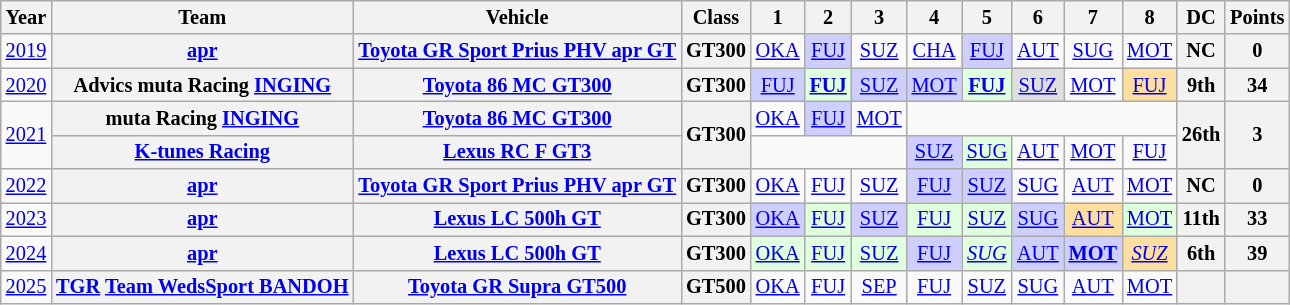<table class="wikitable" style="text-align:center; font-size:85%">
<tr>
<th>Year</th>
<th>Team</th>
<th>Vehicle</th>
<th>Class</th>
<th>1</th>
<th>2</th>
<th>3</th>
<th>4</th>
<th>5</th>
<th>6</th>
<th>7</th>
<th>8</th>
<th>DC</th>
<th>Points</th>
</tr>
<tr>
<td><a href='#'>2019</a></td>
<th><a href='#'>apr</a></th>
<th nowrap><a href='#'>Toyota GR Sport Prius PHV apr GT</a></th>
<th>GT300</th>
<td style="background:#;"><a href='#'>OKA</a></td>
<td style="background:#CFCFFF;"><a href='#'>FUJ</a><br></td>
<td style="background:#;"><a href='#'>SUZ</a></td>
<td style="background:#;"><a href='#'>CHA</a></td>
<td style="background:#CFCFFF;"><a href='#'>FUJ</a><br></td>
<td style="background:#;"><a href='#'>AUT</a></td>
<td style="background:#;"><a href='#'>SUG</a></td>
<td style="background:#;"><a href='#'>MOT</a></td>
<th>NC</th>
<th>0</th>
</tr>
<tr>
<td><a href='#'>2020</a></td>
<th nowrap>Advics muta Racing <a href='#'>INGING</a></th>
<th nowrap><a href='#'>Toyota 86 MC GT300</a></th>
<th>GT300</th>
<td style="background:#CFCFFF;"><a href='#'>FUJ</a><br></td>
<td style="background:#DFFFDF;"><a href='#'><strong>FUJ</strong></a><br></td>
<td style="background:#CFCFFF;"><a href='#'>SUZ</a><br></td>
<td style="background:#CFCFFF;"><a href='#'>MOT</a><br></td>
<td style="background:#DFFFDF;"><a href='#'><strong>FUJ</strong></a><br></td>
<td style="background:#DFDFDF;"><a href='#'>SUZ</a><br></td>
<td style="background:#;"><a href='#'>MOT</a></td>
<td style="background:#FFDF9F;"><a href='#'>FUJ</a><br></td>
<th>9th</th>
<th>34</th>
</tr>
<tr>
<td rowspan="2"><a href='#'>2021</a></td>
<th nowrap>muta Racing <a href='#'>INGING</a></th>
<th nowrap><a href='#'>Toyota 86 MC GT300</a></th>
<th rowspan="2">GT300</th>
<td style="background:#;"><a href='#'>OKA</a></td>
<td style="background:#CFCFFF;"><a href='#'>FUJ</a><br></td>
<td style="background:#;"><a href='#'>MOT</a></td>
<td colspan=5></td>
<th rowspan="2">26th</th>
<th rowspan="2">3</th>
</tr>
<tr>
<th nowrap><a href='#'>K-tunes Racing</a></th>
<th nowrap><a href='#'>Lexus RC F GT3</a></th>
<td colspan=3></td>
<td style="background:#CFCFFF;"><a href='#'>SUZ</a><br></td>
<td style="background:#DFFFDF;"><a href='#'>SUG</a><br></td>
<td style="background:#;"><a href='#'>AUT</a></td>
<td style="background:#;"><a href='#'>MOT</a></td>
<td style="background:#;"><a href='#'>FUJ</a></td>
</tr>
<tr>
<td><a href='#'>2022</a></td>
<th><a href='#'>apr</a></th>
<th nowrap><a href='#'>Toyota GR Sport Prius PHV apr GT</a></th>
<th>GT300</th>
<td style="background:#;"><a href='#'>OKA</a></td>
<td style="background:#;"><a href='#'>FUJ</a></td>
<td style="background:#;"><a href='#'>SUZ</a></td>
<td style="background:#CFCFFF;"><a href='#'>FUJ</a><br></td>
<td style="background:#CFCFFF;"><a href='#'>SUZ</a><br></td>
<td style="background:#;"><a href='#'>SUG</a></td>
<td style="background:#;"><a href='#'>AUT</a></td>
<td style="background:#;"><a href='#'>MOT</a></td>
<th>NC</th>
<th>0</th>
</tr>
<tr>
<td><a href='#'>2023</a></td>
<th><a href='#'>apr</a></th>
<th nowrap><a href='#'>Lexus LC 500h GT</a></th>
<th>GT300</th>
<td style="background:#CFCFFF;"><a href='#'>OKA</a><br></td>
<td style="background:#DFFFDF;"><a href='#'>FUJ</a><br></td>
<td style="background:#CFCFFF;"><a href='#'>SUZ</a><br></td>
<td style="background:#DFFFDF;"><a href='#'>FUJ</a><br></td>
<td style="background:#DFFFDF;"><a href='#'>SUZ</a><br></td>
<td style="background:#CFCFFF;"><a href='#'>SUG</a><br></td>
<td style="background:#FFDF9F;"><a href='#'>AUT</a><br></td>
<td style="background:#DFFFDF;"><a href='#'>MOT</a><br></td>
<th>11th</th>
<th>33</th>
</tr>
<tr>
<td><a href='#'>2024</a></td>
<th><a href='#'>apr</a></th>
<th nowrap><a href='#'>Lexus LC 500h GT</a></th>
<th>GT300</th>
<td style="background:#dfffdf;"><a href='#'>OKA</a><br></td>
<td style="background:#dfffdf;"><a href='#'>FUJ</a><br></td>
<td style="background:#dfffdf;"><a href='#'>SUZ</a><br></td>
<td style="background:#cfcfff;"><a href='#'>FUJ</a><br></td>
<td style="background:#dfffdf;"><em><a href='#'>SUG</a><br></em></td>
<td style="background:#cfcfff;"><a href='#'>AUT</a><br></td>
<td style="background:#cfcfff;"><strong><a href='#'>MOT</a><br></strong></td>
<td style="background:#ffdf9f;"><em><a href='#'>SUZ</a><br></em></td>
<th>6th</th>
<th>39</th>
</tr>
<tr>
<td><a href='#'>2025</a></td>
<th><a href='#'>TGR</a> <a href='#'>Team WedsSport BANDOH</a></th>
<th><a href='#'>Toyota GR Supra GT500</a></th>
<th>GT500</th>
<td style="background:#;"><a href='#'>OKA</a><br></td>
<td style="background:#;"><a href='#'>FUJ</a><br></td>
<td style="background:#;"><a href='#'>SEP</a><br></td>
<td style="background:#;"><a href='#'>FUJ</a><br></td>
<td style="background:#;"><a href='#'>SUZ</a><br></td>
<td style="background:#;"><a href='#'>SUG</a><br></td>
<td style="background:#;"><a href='#'>AUT</a><br></td>
<td style="background:#;"><a href='#'>MOT</a><br></td>
<th></th>
<th></th>
</tr>
</table>
